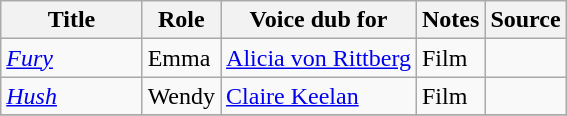<table class="wikitable sortable plainrowheaders">
<tr>
<th width=25%>Title</th>
<th>Role</th>
<th>Voice dub for</th>
<th class="unsortable">Notes</th>
<th class="unsortable">Source</th>
</tr>
<tr>
<td><em><a href='#'>Fury</a></em></td>
<td>Emma</td>
<td><a href='#'>Alicia von Rittberg</a></td>
<td>Film</td>
<td></td>
</tr>
<tr>
<td><em><a href='#'>Hush</a></em></td>
<td>Wendy</td>
<td><a href='#'>Claire Keelan</a></td>
<td>Film</td>
<td></td>
</tr>
<tr>
</tr>
</table>
